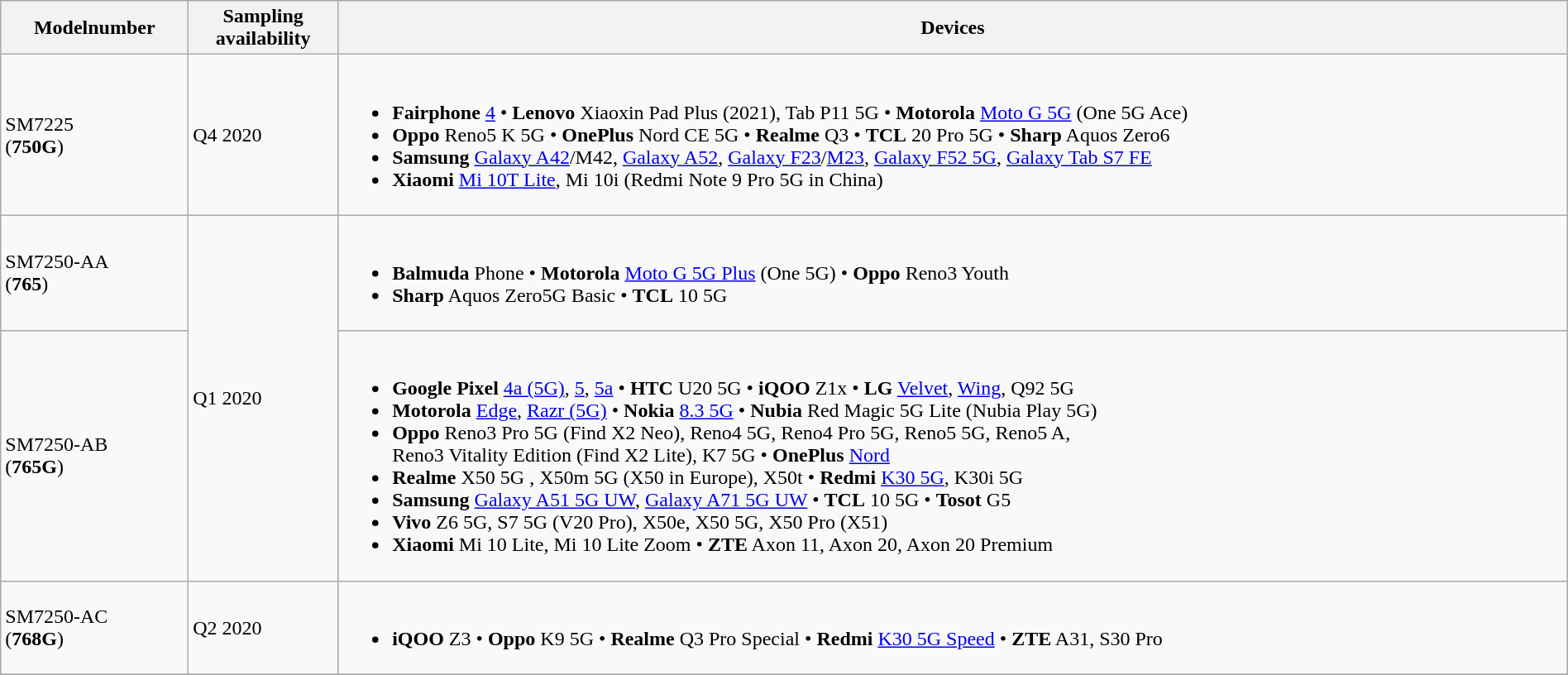<table class="wikitable" style="width:100%">
<tr>
<th>Modelnumber</th>
<th>Sampling<br>availability</th>
<th>Devices</th>
</tr>
<tr>
<td>SM7225 <br>(<strong>750G</strong>)</td>
<td>Q4 2020</td>
<td><br><ul><li><strong>Fairphone</strong> <a href='#'>4</a> • <strong>Lenovo</strong> Xiaoxin Pad Plus (2021), Tab P11 5G • <strong>Motorola</strong> <a href='#'>Moto G 5G</a> (One 5G Ace)</li><li><strong>Oppo</strong> Reno5 K 5G • <strong>OnePlus</strong> Nord CE 5G • <strong>Realme</strong> Q3 • <strong>TCL</strong> 20 Pro 5G • <strong>Sharp</strong> Aquos Zero6</li><li><strong>Samsung</strong> <a href='#'>Galaxy A42</a>/M42, <a href='#'>Galaxy A52</a>, <a href='#'>Galaxy F23</a>/<a href='#'>M23</a>, <a href='#'>Galaxy F52 5G</a>, <a href='#'>Galaxy Tab S7 FE</a></li><li><strong>Xiaomi</strong> <a href='#'>Mi 10T Lite</a>, Mi 10i (Redmi Note 9 Pro 5G in China)</li></ul></td>
</tr>
<tr>
<td>SM7250-AA <br>(<strong>765</strong>)</td>
<td rowspan="2">Q1 2020</td>
<td><br><ul><li><strong>Balmuda</strong> Phone • <strong>Motorola</strong> <a href='#'>Moto G 5G Plus</a> (One 5G) • <strong>Oppo</strong> Reno3 Youth</li><li><strong>Sharp</strong> Aquos Zero5G Basic • <strong>TCL</strong> 10 5G</li></ul></td>
</tr>
<tr>
<td>SM7250-AB <br>(<strong>765G</strong>)</td>
<td><br><ul><li><strong>Google Pixel</strong> <a href='#'>4a (5G)</a>, <a href='#'>5</a>, <a href='#'>5a</a> • <strong>HTC</strong> U20 5G • <strong>iQOO</strong> Z1x • <strong>LG</strong> <a href='#'>Velvet</a>, <a href='#'>Wing</a>, Q92 5G</li><li><strong>Motorola</strong> <a href='#'>Edge</a>, <a href='#'>Razr (5G)</a> • <strong>Nokia</strong> <a href='#'>8.3 5G</a> • <strong>Nubia</strong> Red Magic 5G Lite (Nubia Play 5G)</li><li><strong>Oppo</strong> Reno3 Pro 5G (Find X2 Neo), Reno4 5G, Reno4 Pro 5G, Reno5 5G, Reno5 A,<br>Reno3 Vitality Edition (Find X2 Lite), K7 5G • <strong>OnePlus</strong> <a href='#'>Nord</a></li><li><strong>Realme</strong> X50 5G , X50m 5G (X50 in Europe), X50t • <strong>Redmi</strong> <a href='#'>K30 5G</a>, K30i 5G</li><li><strong>Samsung</strong> <a href='#'>Galaxy A51 5G UW</a>, <a href='#'>Galaxy A71 5G UW</a> • <strong>TCL</strong> 10 5G • <strong>Tosot</strong> G5</li><li><strong>Vivo</strong> Z6 5G, S7 5G (V20 Pro), X50e, X50 5G, X50 Pro (X51)</li><li><strong>Xiaomi</strong> Mi 10 Lite, Mi 10 Lite Zoom • <strong>ZTE</strong> Axon 11, Axon 20, Axon 20 Premium</li></ul></td>
</tr>
<tr>
<td>SM7250-AC <br>(<strong>768G</strong>)</td>
<td>Q2 2020</td>
<td><br><ul><li><strong>iQOO</strong> Z3 • <strong>Oppo</strong> K9 5G • <strong>Realme</strong> Q3 Pro Special • <strong>Redmi</strong> <a href='#'>K30 5G Speed</a> • <strong>ZTE</strong> A31, S30 Pro</li></ul></td>
</tr>
<tr>
</tr>
</table>
